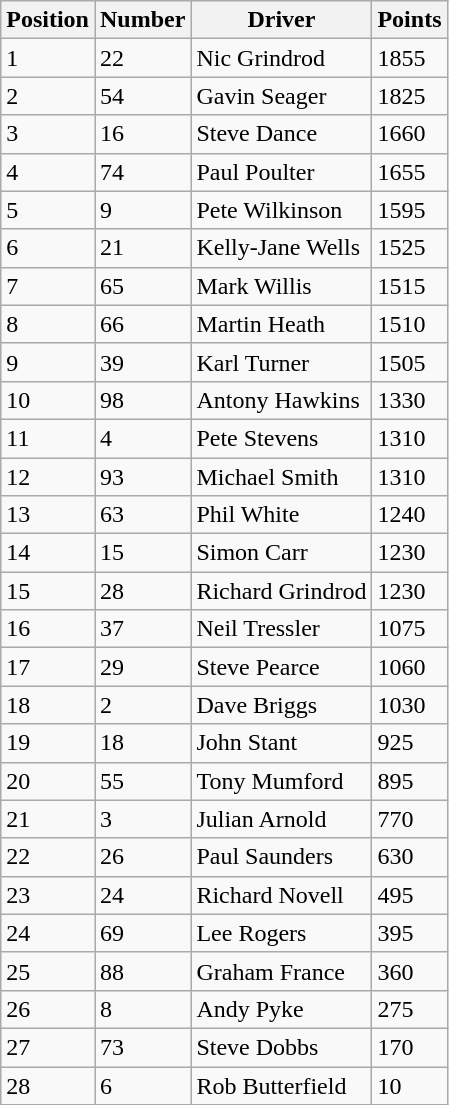<table class="wikitable">
<tr>
<th>Position</th>
<th>Number</th>
<th>Driver</th>
<th>Points</th>
</tr>
<tr>
<td>1</td>
<td>22</td>
<td>Nic Grindrod</td>
<td>1855</td>
</tr>
<tr>
<td>2</td>
<td>54</td>
<td>Gavin Seager</td>
<td>1825</td>
</tr>
<tr>
<td>3</td>
<td>16</td>
<td>Steve Dance</td>
<td>1660</td>
</tr>
<tr>
<td>4</td>
<td>74</td>
<td>Paul Poulter</td>
<td>1655</td>
</tr>
<tr>
<td>5</td>
<td>9</td>
<td>Pete Wilkinson</td>
<td>1595</td>
</tr>
<tr>
<td>6</td>
<td>21</td>
<td>Kelly-Jane Wells</td>
<td>1525</td>
</tr>
<tr>
<td>7</td>
<td>65</td>
<td>Mark Willis</td>
<td>1515</td>
</tr>
<tr>
<td>8</td>
<td>66</td>
<td>Martin Heath</td>
<td>1510</td>
</tr>
<tr>
<td>9</td>
<td>39</td>
<td>Karl Turner</td>
<td>1505</td>
</tr>
<tr>
<td>10</td>
<td>98</td>
<td>Antony Hawkins</td>
<td>1330</td>
</tr>
<tr>
<td>11</td>
<td>4</td>
<td>Pete Stevens</td>
<td>1310</td>
</tr>
<tr>
<td>12</td>
<td>93</td>
<td>Michael Smith</td>
<td>1310</td>
</tr>
<tr>
<td>13</td>
<td>63</td>
<td>Phil White</td>
<td>1240</td>
</tr>
<tr>
<td>14</td>
<td>15</td>
<td>Simon Carr</td>
<td>1230</td>
</tr>
<tr>
<td>15</td>
<td>28</td>
<td>Richard Grindrod</td>
<td>1230</td>
</tr>
<tr>
<td>16</td>
<td>37</td>
<td>Neil Tressler</td>
<td>1075</td>
</tr>
<tr>
<td>17</td>
<td>29</td>
<td>Steve Pearce</td>
<td>1060</td>
</tr>
<tr>
<td>18</td>
<td>2</td>
<td>Dave Briggs</td>
<td>1030</td>
</tr>
<tr>
<td>19</td>
<td>18</td>
<td>John Stant</td>
<td>925</td>
</tr>
<tr>
<td>20</td>
<td>55</td>
<td>Tony Mumford</td>
<td>895</td>
</tr>
<tr>
<td>21</td>
<td>3</td>
<td>Julian Arnold</td>
<td>770</td>
</tr>
<tr>
<td>22</td>
<td>26</td>
<td>Paul Saunders</td>
<td>630</td>
</tr>
<tr>
<td>23</td>
<td>24</td>
<td>Richard Novell</td>
<td>495</td>
</tr>
<tr>
<td>24</td>
<td>69</td>
<td>Lee Rogers</td>
<td>395</td>
</tr>
<tr>
<td>25</td>
<td>88</td>
<td>Graham France</td>
<td>360</td>
</tr>
<tr>
<td>26</td>
<td>8</td>
<td>Andy Pyke</td>
<td>275</td>
</tr>
<tr>
<td>27</td>
<td>73</td>
<td>Steve Dobbs</td>
<td>170</td>
</tr>
<tr>
<td>28</td>
<td>6</td>
<td>Rob Butterfield</td>
<td>10</td>
</tr>
</table>
